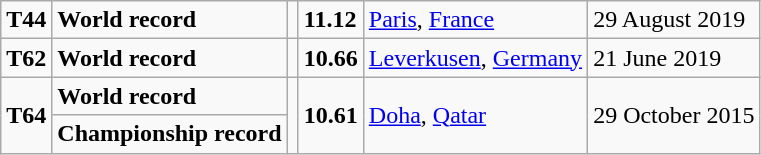<table class="wikitable">
<tr>
<td><strong>T44</strong></td>
<td><strong>World record</strong></td>
<td></td>
<td><strong>11.12</strong></td>
<td><a href='#'>Paris</a>, <a href='#'>France</a></td>
<td>29 August 2019</td>
</tr>
<tr>
<td><strong>T62</strong></td>
<td><strong>World record</strong></td>
<td></td>
<td><strong>10.66</strong></td>
<td><a href='#'>Leverkusen</a>, <a href='#'>Germany</a></td>
<td>21 June 2019</td>
</tr>
<tr>
<td rowspan=2><strong>T64</strong></td>
<td><strong>World record</strong></td>
<td rowspan=2></td>
<td rowspan=2><strong>10.61</strong></td>
<td rowspan=2><a href='#'>Doha</a>, <a href='#'>Qatar</a></td>
<td rowspan=2>29 October 2015</td>
</tr>
<tr>
<td><strong>Championship record</strong></td>
</tr>
</table>
